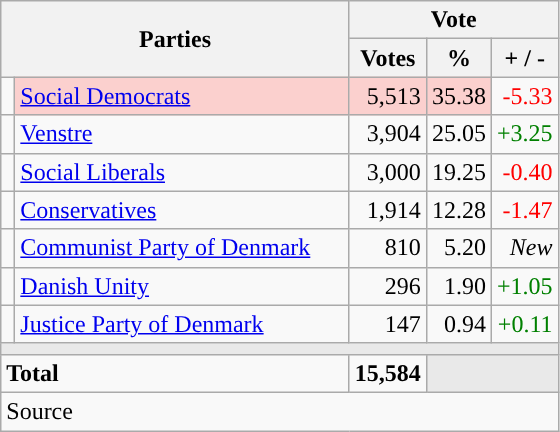<table class="wikitable" style="text-align:right;">
<tr>
<th style="text-align:centre;" rowspan="2" colspan="2" width="225">Parties</th>
<th colspan="3">Vote</th>
</tr>
<tr>
<th width="15">Votes</th>
<th width="15">%</th>
<th width="15">+ / -</th>
</tr>
<tr>
<td width="2" style="color:inherit;background:"></td>
<td bgcolor=#fbd0ce  align="left"><a href='#'>Social Democrats</a></td>
<td bgcolor=#fbd0ce>5,513</td>
<td bgcolor=#fbd0ce>35.38</td>
<td style=color:red;>-5.33</td>
</tr>
<tr>
<td width="2" style="color:inherit;background:"></td>
<td align="left"><a href='#'>Venstre</a></td>
<td>3,904</td>
<td>25.05</td>
<td style=color:green;>+3.25</td>
</tr>
<tr>
<td width="2" style="color:inherit;background:"></td>
<td align="left"><a href='#'>Social Liberals</a></td>
<td>3,000</td>
<td>19.25</td>
<td style=color:red;>-0.40</td>
</tr>
<tr>
<td width="2" style="color:inherit;background:"></td>
<td align="left"><a href='#'>Conservatives</a></td>
<td>1,914</td>
<td>12.28</td>
<td style=color:red;>-1.47</td>
</tr>
<tr>
<td width="2" style="color:inherit;background:"></td>
<td align="left"><a href='#'>Communist Party of Denmark</a></td>
<td>810</td>
<td>5.20</td>
<td><em>New</em></td>
</tr>
<tr>
<td width="2" style="color:inherit;background:"></td>
<td align="left"><a href='#'>Danish Unity</a></td>
<td>296</td>
<td>1.90</td>
<td style=color:green;>+1.05</td>
</tr>
<tr>
<td width="2" style="color:inherit;background:"></td>
<td align="left"><a href='#'>Justice Party of Denmark</a></td>
<td>147</td>
<td>0.94</td>
<td style=color:green;>+0.11</td>
</tr>
<tr>
<td colspan="7" bgcolor="#E9E9E9"></td>
</tr>
<tr>
<td align="left" colspan="2"><strong>Total</strong></td>
<td><strong>15,584</strong></td>
<td bgcolor="#E9E9E9" colspan="2"></td>
</tr>
<tr>
<td align="left" colspan="6">Source</td>
</tr>
</table>
